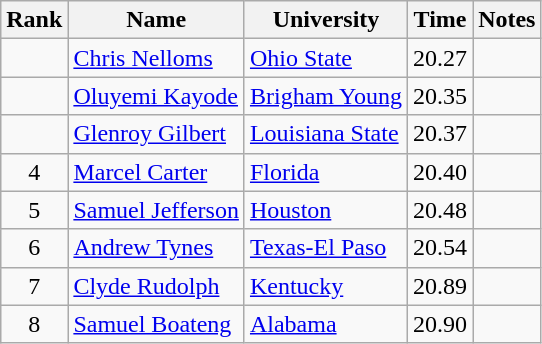<table class="wikitable sortable" style="text-align:center">
<tr>
<th>Rank</th>
<th>Name</th>
<th>University</th>
<th>Time</th>
<th>Notes</th>
</tr>
<tr>
<td></td>
<td align=left><a href='#'>Chris Nelloms</a></td>
<td align=left><a href='#'>Ohio State</a></td>
<td>20.27</td>
<td></td>
</tr>
<tr>
<td></td>
<td align=left><a href='#'>Oluyemi Kayode</a> </td>
<td align=left><a href='#'>Brigham Young</a></td>
<td>20.35</td>
<td></td>
</tr>
<tr>
<td></td>
<td align=left><a href='#'>Glenroy Gilbert</a> </td>
<td align=left><a href='#'>Louisiana State</a></td>
<td>20.37</td>
<td></td>
</tr>
<tr>
<td>4</td>
<td align=left><a href='#'>Marcel Carter</a></td>
<td align="left"><a href='#'>Florida</a></td>
<td>20.40</td>
<td></td>
</tr>
<tr>
<td>5</td>
<td align=left><a href='#'>Samuel Jefferson</a></td>
<td align="left"><a href='#'>Houston</a></td>
<td>20.48</td>
<td></td>
</tr>
<tr>
<td>6</td>
<td align=left><a href='#'>Andrew Tynes</a> </td>
<td align=left><a href='#'>Texas-El Paso</a></td>
<td>20.54</td>
<td></td>
</tr>
<tr>
<td>7</td>
<td align=left><a href='#'>Clyde Rudolph</a></td>
<td align="left"><a href='#'>Kentucky</a></td>
<td>20.89</td>
<td></td>
</tr>
<tr>
<td>8</td>
<td align=left><a href='#'>Samuel Boateng</a> </td>
<td align="left"><a href='#'>Alabama</a></td>
<td>20.90</td>
<td></td>
</tr>
</table>
